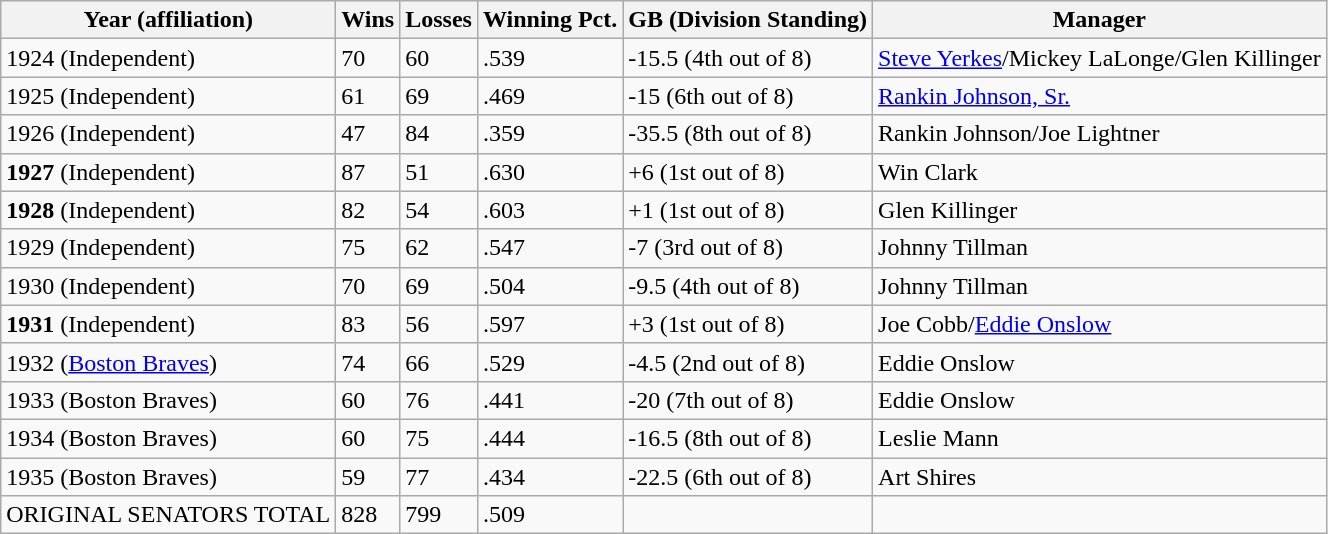<table class="wikitable">
<tr>
<th>Year (affiliation)</th>
<th>Wins</th>
<th>Losses</th>
<th>Winning Pct.</th>
<th>GB (Division Standing)</th>
<th>Manager</th>
</tr>
<tr>
<td>1924 (Independent)</td>
<td>70</td>
<td>60</td>
<td>.539</td>
<td>-15.5 (4th out of 8)</td>
<td><a href='#'>Steve Yerkes</a>/Mickey LaLonge/Glen Killinger</td>
</tr>
<tr>
<td>1925 (Independent)</td>
<td>61</td>
<td>69</td>
<td>.469</td>
<td>-15 (6th out of 8)</td>
<td><a href='#'>Rankin Johnson, Sr.</a></td>
</tr>
<tr>
<td>1926 (Independent)</td>
<td>47</td>
<td>84</td>
<td>.359</td>
<td>-35.5 (8th out of 8)</td>
<td>Rankin Johnson/Joe Lightner</td>
</tr>
<tr>
<td><strong>1927</strong> (Independent)</td>
<td>87</td>
<td>51</td>
<td>.630</td>
<td>+6 (1st out of 8)</td>
<td>Win Clark</td>
</tr>
<tr>
<td><strong>1928</strong> (Independent)</td>
<td>82</td>
<td>54</td>
<td>.603</td>
<td>+1 (1st out of 8)</td>
<td>Glen Killinger</td>
</tr>
<tr>
<td>1929 (Independent)</td>
<td>75</td>
<td>62</td>
<td>.547</td>
<td>-7 (3rd out of 8)</td>
<td>Johnny Tillman</td>
</tr>
<tr>
<td>1930 (Independent)</td>
<td>70</td>
<td>69</td>
<td>.504</td>
<td>-9.5 (4th out of 8)</td>
<td>Johnny Tillman</td>
</tr>
<tr>
<td><strong>1931</strong> (Independent)</td>
<td>83</td>
<td>56</td>
<td>.597</td>
<td>+3 (1st out of 8)</td>
<td>Joe Cobb/<a href='#'>Eddie Onslow</a></td>
</tr>
<tr>
<td>1932 (<a href='#'>Boston Braves</a>)</td>
<td>74</td>
<td>66</td>
<td>.529</td>
<td>-4.5 (2nd out of 8)</td>
<td>Eddie Onslow</td>
</tr>
<tr>
<td>1933 (Boston Braves)</td>
<td>60</td>
<td>76</td>
<td>.441</td>
<td>-20 (7th out of 8)</td>
<td>Eddie Onslow</td>
</tr>
<tr>
<td>1934 (Boston Braves)</td>
<td>60</td>
<td>75</td>
<td>.444</td>
<td>-16.5 (8th out of 8)</td>
<td>Leslie Mann</td>
</tr>
<tr>
<td>1935 (Boston Braves)</td>
<td>59</td>
<td>77</td>
<td>.434</td>
<td>-22.5 (6th out of 8)</td>
<td>Art Shires</td>
</tr>
<tr>
<td>ORIGINAL SENATORS TOTAL</td>
<td>828</td>
<td>799</td>
<td>.509</td>
<td></td>
<td></td>
</tr>
</table>
